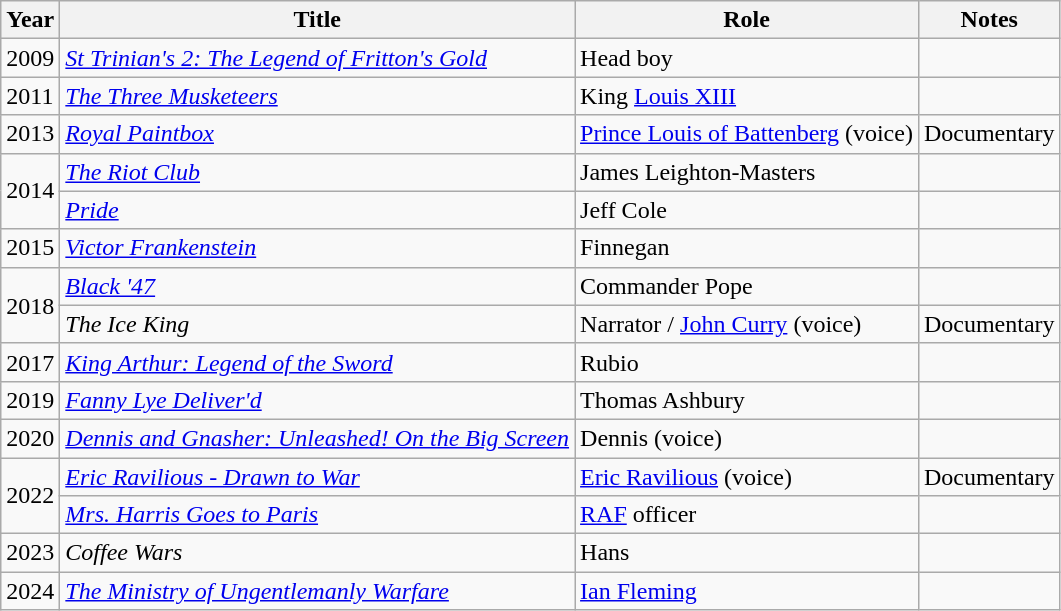<table class="wikitable sortable plainrowheaders">
<tr>
<th>Year</th>
<th>Title</th>
<th class="unsortable">Role</th>
<th class="unsortable">Notes</th>
</tr>
<tr>
<td>2009</td>
<td><em><a href='#'>St Trinian's 2: The Legend of Fritton's Gold</a></em></td>
<td>Head boy</td>
<td></td>
</tr>
<tr>
<td>2011</td>
<td data-sort-value="Three Musketeers, The"><em><a href='#'>The Three Musketeers</a></em></td>
<td>King <a href='#'>Louis XIII</a></td>
<td></td>
</tr>
<tr>
<td>2013</td>
<td><em><a href='#'>Royal Paintbox</a></em></td>
<td><a href='#'>Prince Louis of Battenberg</a> (voice)</td>
<td>Documentary</td>
</tr>
<tr>
<td rowspan="2">2014</td>
<td data-sort-value="Riot Club, The"><em><a href='#'>The Riot Club</a></em></td>
<td>James Leighton-Masters</td>
<td></td>
</tr>
<tr>
<td><em><a href='#'>Pride</a></em></td>
<td>Jeff Cole</td>
<td></td>
</tr>
<tr>
<td>2015</td>
<td><em><a href='#'>Victor Frankenstein</a></em></td>
<td>Finnegan</td>
<td></td>
</tr>
<tr>
<td rowspan="2">2018</td>
<td><em><a href='#'>Black '47</a></em></td>
<td>Commander Pope</td>
<td></td>
</tr>
<tr>
<td data-sort-value="Ice King, The"><em>The Ice King</em></td>
<td>Narrator / <a href='#'>John Curry</a> (voice)</td>
<td>Documentary</td>
</tr>
<tr>
<td>2017</td>
<td><em><a href='#'>King Arthur: Legend of the Sword</a></em></td>
<td>Rubio</td>
<td></td>
</tr>
<tr>
<td>2019</td>
<td><em><a href='#'>Fanny Lye Deliver'd</a></em></td>
<td>Thomas Ashbury</td>
<td></td>
</tr>
<tr>
<td>2020</td>
<td><em><a href='#'>Dennis and Gnasher: Unleashed! On the Big Screen</a></em></td>
<td>Dennis (voice)</td>
<td></td>
</tr>
<tr>
<td rowspan="2">2022</td>
<td><em><a href='#'>Eric Ravilious - Drawn to War</a></em></td>
<td><a href='#'>Eric Ravilious</a> (voice)</td>
<td>Documentary</td>
</tr>
<tr>
<td><em><a href='#'>Mrs. Harris Goes to Paris</a></em></td>
<td><a href='#'>RAF</a> officer</td>
<td></td>
</tr>
<tr>
<td>2023</td>
<td><em>Coffee Wars</em></td>
<td>Hans</td>
<td></td>
</tr>
<tr>
<td>2024</td>
<td data-sort-value="Ministry of Ungentlemanly Warfare, The"><em><a href='#'>The Ministry of Ungentlemanly Warfare</a></em></td>
<td><a href='#'>Ian Fleming</a></td>
<td></td>
</tr>
</table>
